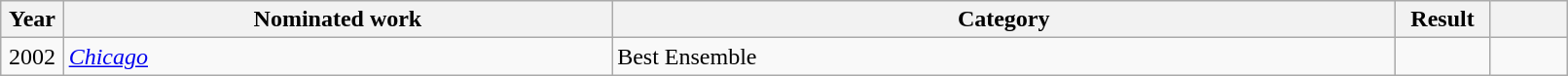<table class="wikitable plainrowheaders" style="width:85%;">
<tr>
<th scope="col" style="width:4%;">Year</th>
<th scope="col" style="width:35%;">Nominated work</th>
<th scope="col" style="width:50%;">Category</th>
<th scope="col" style="width:6%;">Result</th>
<th scope="col" style="width:6%;"></th>
</tr>
<tr>
<td align="center">2002</td>
<td><em><a href='#'>Chicago</a></em></td>
<td>Best Ensemble</td>
<td></td>
<td></td>
</tr>
</table>
